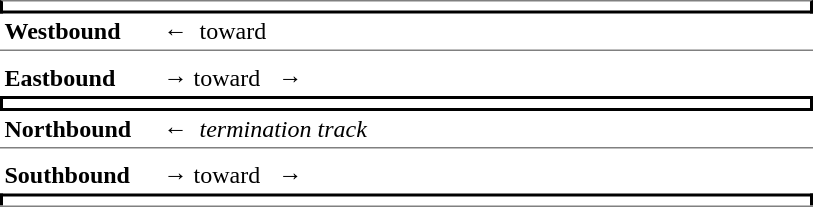<table table border="0" cellspacing="0" cellpadding="3">
<tr>
<td style="border-top:solid 1px gray;border-right:solid 2px black;border-left:solid 2px black;border-bottom:solid 2px black;text-align:center;" colspan="2"></td>
</tr>
<tr>
<td width="100"><strong>Westbound</strong></td>
<td width="430">←  toward  </td>
</tr>
<tr>
<td style="border-top:solid 1px gray;" colspan="2"></td>
</tr>
<tr>
<td><strong>Eastbound</strong></td>
<td><span>→</span>  toward   →</td>
</tr>
<tr>
<td style="border-top:solid 2px black;border-right:solid 2px black;border-left:solid 2px black;border-bottom:solid 2px black;text-align:center;" colspan="2"></td>
</tr>
<tr>
<td><strong>Northbound</strong></td>
<td>←  <em>termination track</em></td>
</tr>
<tr>
<td style="border-top:solid 1px gray;" colspan="2"></td>
</tr>
<tr>
<td><strong>Southbound</strong></td>
<td><span>→</span>  toward   →</td>
</tr>
<tr>
<td style="border-top:solid 2px black;border-right:solid 2px black;border-left:solid 2px black;text-align:center;" colspan="2"></td>
</tr>
<tr>
<td style="border-top:solid 1px gray;" colspan="2"></td>
</tr>
</table>
